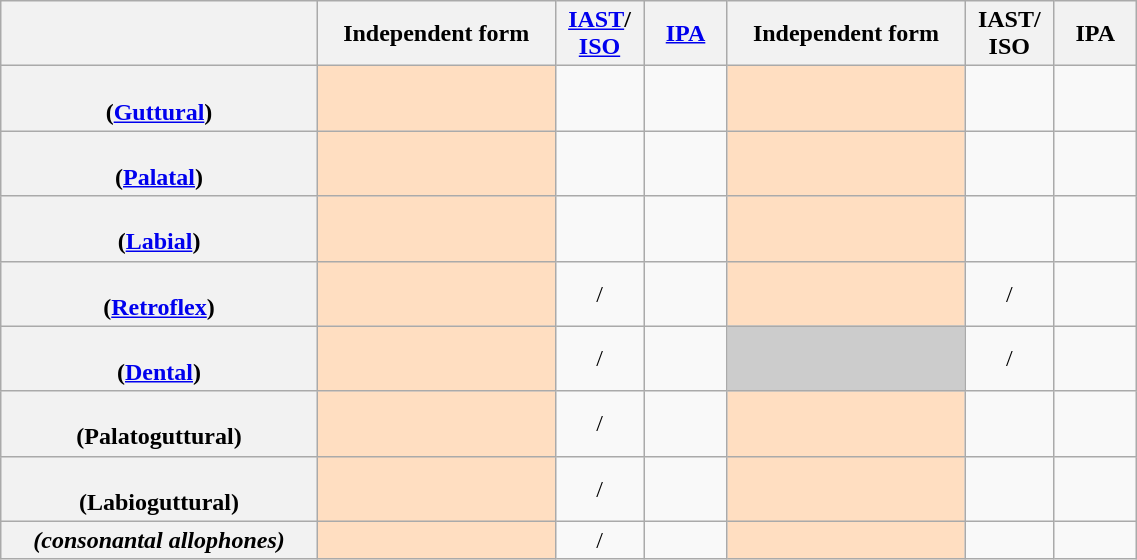<table class="wikitable" style="text-align:center; width:60%">
<tr>
<th></th>
<th>Independent form</th>
<th><a href='#'>IAST</a>/<br><a href='#'>ISO</a></th>
<th style="width:3em"><a href='#'>IPA</a></th>
<th>Independent form</th>
<th>IAST/<br>ISO</th>
<th style="width:3em">IPA</th>
</tr>
<tr>
<th><em></em><br>(<a href='#'>Guttural</a>)</th>
<td style="background:#ffdec1; font-size:24px;"></td>
<td></td>
<td></td>
<td style="background:#ffdec1; font-size:24px;"></td>
<td></td>
<td></td>
</tr>
<tr>
<th><em></em><br>(<a href='#'>Palatal</a>)</th>
<td style="background:#ffdec1; font-size:24px;"></td>
<td></td>
<td></td>
<td style="background:#ffdec1; font-size:24px;"></td>
<td></td>
<td></td>
</tr>
<tr>
<th><em></em><br>(<a href='#'>Labial</a>)</th>
<td style="background:#ffdec1; font-size:24px;"></td>
<td></td>
<td></td>
<td style="background:#ffdec1; font-size:24px;"></td>
<td></td>
<td></td>
</tr>
<tr>
<th><em></em><br>(<a href='#'>Retroflex</a>)</th>
<td style="background:#ffdec1; font-size:24px;"></td>
<td>/</td>
<td></td>
<td style="background:#ffdec1; font-size:24px;"></td>
<td>/</td>
<td></td>
</tr>
<tr>
<th><em></em><br>(<a href='#'>Dental</a>)</th>
<td style="background:#ffdec1; font-size:24px;"></td>
<td>/</td>
<td></td>
<td style="background:#ccc; font-size:24px;"></td>
<td>/</td>
<td></td>
</tr>
<tr>
<th><em></em><br>(Palatoguttural)</th>
<td style="background:#ffdec1; font-size:24px;"></td>
<td>/</td>
<td></td>
<td style="background:#ffdec1; font-size:24px;"></td>
<td></td>
<td></td>
</tr>
<tr>
<th><em></em><br>(Labioguttural)</th>
<td style="background:#ffdec1; font-size:24px;"></td>
<td>/</td>
<td></td>
<td style="background:#ffdec1; font-size:24px;"></td>
<td></td>
<td></td>
</tr>
<tr>
<th><em>(consonantal allophones)</em></th>
<td style="background:#ffdec1; font-size:24px;"></td>
<td>/</td>
<td></td>
<td style="background:#ffdec1; font-size:24px;"></td>
<td></td>
<td></td>
</tr>
</table>
